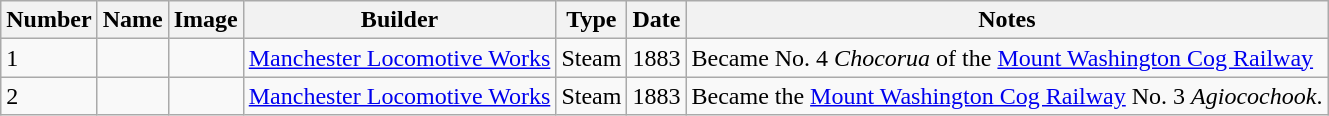<table class="wikitable">
<tr>
<th>Number</th>
<th>Name</th>
<th>Image</th>
<th>Builder</th>
<th>Type</th>
<th>Date</th>
<th>Notes</th>
</tr>
<tr>
<td>1</td>
<td></td>
<td></td>
<td><a href='#'>Manchester Locomotive Works</a></td>
<td>Steam</td>
<td>1883</td>
<td>Became No. 4 <em>Chocorua</em> of the <a href='#'>Mount Washington Cog Railway</a></td>
</tr>
<tr>
<td>2</td>
<td></td>
<td></td>
<td><a href='#'>Manchester Locomotive Works</a></td>
<td>Steam</td>
<td>1883</td>
<td>Became the <a href='#'>Mount Washington Cog Railway</a> No. 3 <em>Agiocochook</em>.</td>
</tr>
</table>
